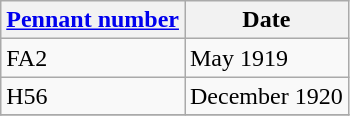<table class="wikitable" style="text-align:left">
<tr>
<th scope="col"><a href='#'>Pennant number</a></th>
<th>Date</th>
</tr>
<tr>
<td scope="row">FA2</td>
<td>May 1919</td>
</tr>
<tr>
<td scope="row">H56</td>
<td>December 1920</td>
</tr>
<tr>
</tr>
</table>
